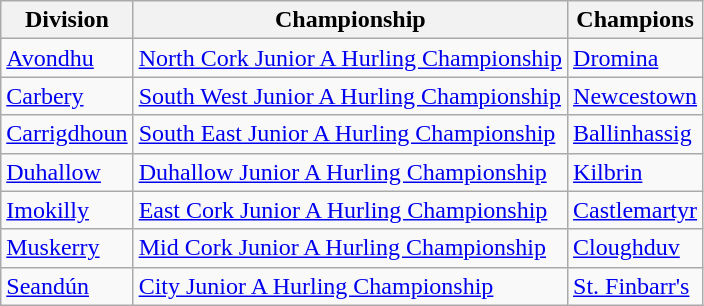<table class="wikitable">
<tr>
<th>Division</th>
<th>Championship</th>
<th>Champions</th>
</tr>
<tr>
<td><a href='#'>Avondhu</a></td>
<td><a href='#'>North Cork Junior A Hurling Championship</a></td>
<td><a href='#'>Dromina</a></td>
</tr>
<tr>
<td><a href='#'>Carbery</a></td>
<td><a href='#'>South West Junior A Hurling Championship</a></td>
<td><a href='#'>Newcestown</a></td>
</tr>
<tr>
<td><a href='#'>Carrigdhoun</a></td>
<td><a href='#'>South East Junior A Hurling Championship</a></td>
<td><a href='#'>Ballinhassig</a></td>
</tr>
<tr>
<td><a href='#'>Duhallow</a></td>
<td><a href='#'>Duhallow Junior A Hurling Championship</a></td>
<td><a href='#'>Kilbrin</a></td>
</tr>
<tr>
<td><a href='#'>Imokilly</a></td>
<td><a href='#'>East Cork Junior A Hurling Championship</a></td>
<td><a href='#'>Castlemartyr</a></td>
</tr>
<tr>
<td><a href='#'>Muskerry</a></td>
<td><a href='#'>Mid Cork Junior A Hurling Championship</a></td>
<td><a href='#'>Cloughduv</a></td>
</tr>
<tr>
<td><a href='#'>Seandún</a></td>
<td><a href='#'>City Junior A Hurling Championship</a></td>
<td><a href='#'>St. Finbarr's</a></td>
</tr>
</table>
